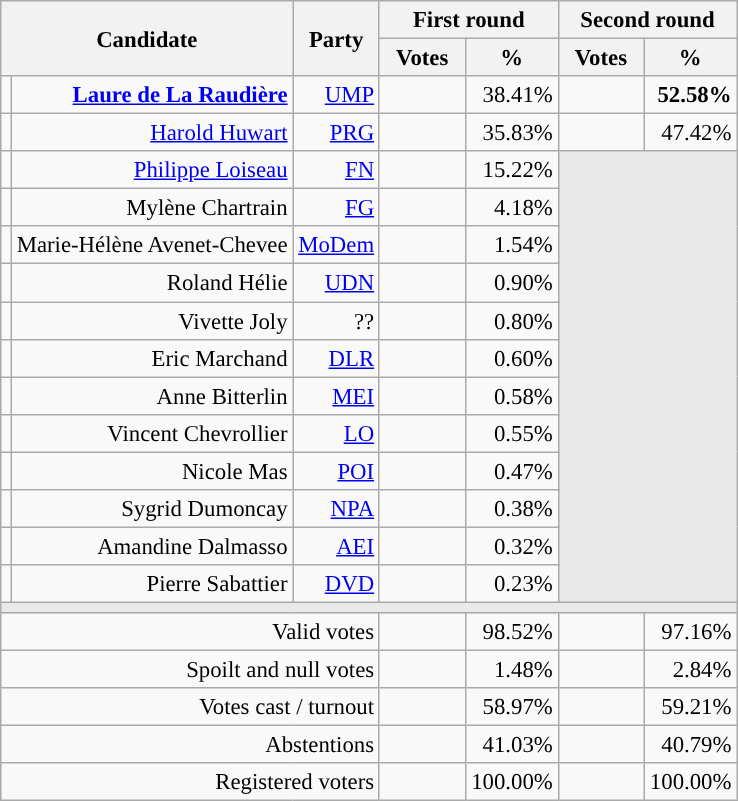<table class="wikitable" style="text-align:right;font-size:95%;">
<tr>
<th rowspan=2 colspan=2>Candidate</th>
<th rowspan=2 colspan=1>Party</th>
<th colspan=2>First round</th>
<th colspan=2>Second round</th>
</tr>
<tr>
<th style="width:50px;">Votes</th>
<th style="width:55px;">%</th>
<th style="width:50px;">Votes</th>
<th style="width:55px;">%</th>
</tr>
<tr>
<td style="color:inherit;background-color:"></td>
<td><strong><a href='#'>Laure de La Raudière</a></strong></td>
<td><a href='#'>UMP</a></td>
<td></td>
<td>38.41%</td>
<td><strong></strong></td>
<td><strong>52.58%</strong></td>
</tr>
<tr>
<td style="color:inherit;background-color:"></td>
<td><a href='#'>Harold Huwart</a></td>
<td><a href='#'>PRG</a></td>
<td></td>
<td>35.83%</td>
<td></td>
<td>47.42%</td>
</tr>
<tr>
<td style="color:inherit;background-color:"></td>
<td><a href='#'>Philippe Loiseau</a></td>
<td><a href='#'>FN</a></td>
<td></td>
<td>15.22%</td>
<td colspan=7 rowspan=12 style="background-color:#E9E9E9;"></td>
</tr>
<tr>
<td style="color:inherit;background-color:"></td>
<td>Mylène Chartrain</td>
<td><a href='#'>FG</a></td>
<td></td>
<td>4.18%</td>
</tr>
<tr>
<td style="color:inherit;background-color:"></td>
<td>Marie-Hélène Avenet-Chevee</td>
<td><a href='#'>MoDem</a></td>
<td></td>
<td>1.54%</td>
</tr>
<tr>
<td style="color:inherit;background-color:"></td>
<td>Roland Hélie</td>
<td><a href='#'>UDN</a></td>
<td></td>
<td>0.90%</td>
</tr>
<tr>
<td style="background-color:;"></td>
<td>Vivette Joly</td>
<td>??</td>
<td></td>
<td>0.80%</td>
</tr>
<tr>
<td style="color:inherit;background-color:"></td>
<td>Eric Marchand</td>
<td><a href='#'>DLR</a></td>
<td></td>
<td>0.60%</td>
</tr>
<tr>
<td style="color:inherit;background-color:"></td>
<td>Anne Bitterlin</td>
<td><a href='#'>MEI</a></td>
<td></td>
<td>0.58%</td>
</tr>
<tr>
<td style="color:inherit;background-color:"></td>
<td>Vincent Chevrollier</td>
<td><a href='#'>LO</a></td>
<td></td>
<td>0.55%</td>
</tr>
<tr>
<td style="color:inherit;background-color:"></td>
<td>Nicole Mas</td>
<td><a href='#'>POI</a></td>
<td></td>
<td>0.47%</td>
</tr>
<tr>
<td style="color:inherit;background-color:"></td>
<td>Sygrid Dumoncay</td>
<td><a href='#'>NPA</a></td>
<td></td>
<td>0.38%</td>
</tr>
<tr>
<td style="color:inherit;background-color:"></td>
<td>Amandine Dalmasso</td>
<td><a href='#'>AEI</a></td>
<td></td>
<td>0.32%</td>
</tr>
<tr>
<td style="background-color:;"></td>
<td>Pierre Sabattier</td>
<td><a href='#'>DVD</a> </td>
<td></td>
<td>0.23%</td>
</tr>
<tr>
<td colspan=7 style="background-color:#E9E9E9;"></td>
</tr>
<tr>
<td colspan=3>Valid votes</td>
<td></td>
<td>98.52%</td>
<td></td>
<td>97.16%</td>
</tr>
<tr>
<td colspan=3>Spoilt and null votes</td>
<td></td>
<td>1.48%</td>
<td></td>
<td>2.84%</td>
</tr>
<tr>
<td colspan=3>Votes cast / turnout</td>
<td></td>
<td>58.97%</td>
<td></td>
<td>59.21%</td>
</tr>
<tr>
<td colspan=3>Abstentions</td>
<td></td>
<td>41.03%</td>
<td></td>
<td>40.79%</td>
</tr>
<tr>
<td colspan=3>Registered voters</td>
<td></td>
<td>100.00%</td>
<td></td>
<td>100.00%</td>
</tr>
</table>
